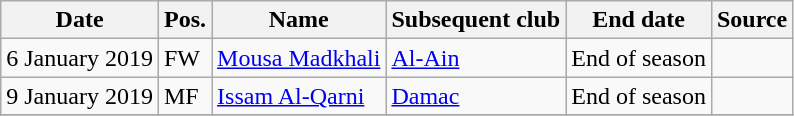<table class="wikitable" style="text-align:left">
<tr>
<th>Date</th>
<th>Pos.</th>
<th>Name</th>
<th>Subsequent club</th>
<th>End date</th>
<th>Source</th>
</tr>
<tr>
<td>6 January 2019</td>
<td>FW</td>
<td> <a href='#'>Mousa Madkhali</a></td>
<td> <a href='#'>Al-Ain</a></td>
<td>End of season</td>
<td></td>
</tr>
<tr>
<td>9 January 2019</td>
<td>MF</td>
<td> <a href='#'>Issam Al-Qarni</a></td>
<td> <a href='#'>Damac</a></td>
<td>End of season</td>
<td></td>
</tr>
<tr>
</tr>
</table>
